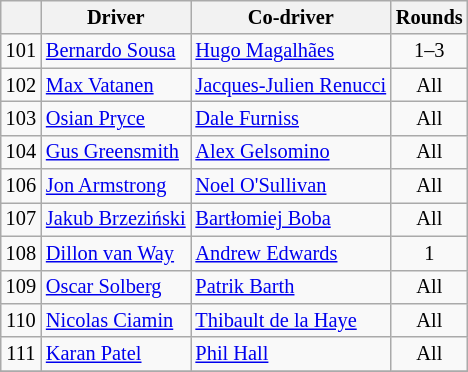<table class="wikitable" style="font-size: 85%">
<tr>
<th></th>
<th>Driver</th>
<th>Co-driver</th>
<th>Rounds</th>
</tr>
<tr>
<td align="center">101</td>
<td> <a href='#'>Bernardo Sousa</a></td>
<td> <a href='#'>Hugo Magalhães</a></td>
<td align="center">1–3</td>
</tr>
<tr>
<td align="center">102</td>
<td> <a href='#'>Max Vatanen</a></td>
<td> <a href='#'>Jacques-Julien Renucci</a></td>
<td align="center">All</td>
</tr>
<tr>
<td align="center">103</td>
<td> <a href='#'>Osian Pryce</a></td>
<td> <a href='#'>Dale Furniss</a></td>
<td align="center">All</td>
</tr>
<tr>
<td align="center">104</td>
<td> <a href='#'>Gus Greensmith</a></td>
<td> <a href='#'>Alex Gelsomino</a></td>
<td align="center">All</td>
</tr>
<tr>
<td align="center">106</td>
<td> <a href='#'>Jon Armstrong</a></td>
<td> <a href='#'>Noel O'Sullivan</a></td>
<td align="center">All</td>
</tr>
<tr>
<td align="center">107</td>
<td> <a href='#'>Jakub Brzeziński</a></td>
<td> <a href='#'>Bartłomiej Boba</a></td>
<td align="center">All</td>
</tr>
<tr>
<td align="center">108</td>
<td> <a href='#'>Dillon van Way</a></td>
<td> <a href='#'>Andrew Edwards</a></td>
<td align="center">1</td>
</tr>
<tr>
<td align="center">109</td>
<td> <a href='#'>Oscar Solberg</a></td>
<td> <a href='#'>Patrik Barth</a></td>
<td align="center">All</td>
</tr>
<tr>
<td align="center">110</td>
<td> <a href='#'>Nicolas Ciamin</a></td>
<td> <a href='#'>Thibault de la Haye</a></td>
<td align="center">All</td>
</tr>
<tr>
<td align="center">111</td>
<td> <a href='#'>Karan Patel</a></td>
<td> <a href='#'>Phil Hall</a></td>
<td align="center">All</td>
</tr>
<tr>
</tr>
</table>
